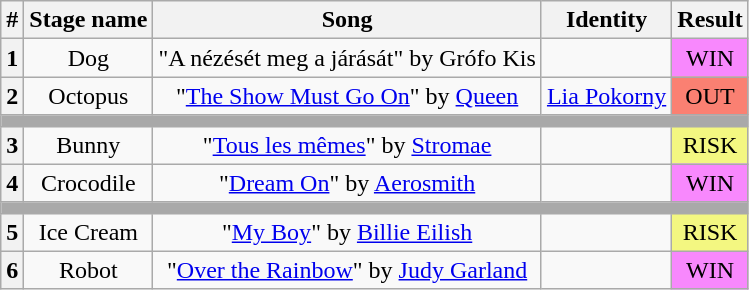<table class="wikitable plainrowheaders" style="text-align: center">
<tr>
<th>#</th>
<th>Stage name</th>
<th>Song</th>
<th>Identity</th>
<th>Result</th>
</tr>
<tr>
<th>1</th>
<td>Dog</td>
<td>"A nézését meg a járását" by Grófo Kis</td>
<td></td>
<td bgcolor="F888FD">WIN</td>
</tr>
<tr>
<th>2</th>
<td>Octopus</td>
<td>"<a href='#'>The Show Must Go On</a>" by <a href='#'>Queen</a></td>
<td><a href='#'>Lia Pokorny</a></td>
<td bgcolor="salmon">OUT</td>
</tr>
<tr>
<th colspan="5" style="background:darkgrey"></th>
</tr>
<tr>
<th>3</th>
<td>Bunny</td>
<td>"<a href='#'>Tous les mêmes</a>" by <a href='#'>Stromae</a></td>
<td></td>
<td bgcolor="F3F781">RISK</td>
</tr>
<tr>
<th>4</th>
<td>Crocodile</td>
<td>"<a href='#'>Dream On</a>" by <a href='#'>Aerosmith</a></td>
<td></td>
<td bgcolor="F888FD">WIN</td>
</tr>
<tr>
<th colspan="5" style="background:darkgrey"></th>
</tr>
<tr>
<th>5</th>
<td>Ice Cream</td>
<td>"<a href='#'>My Boy</a>" by <a href='#'>Billie Eilish</a></td>
<td></td>
<td bgcolor="F3F781">RISK</td>
</tr>
<tr>
<th>6</th>
<td>Robot</td>
<td>"<a href='#'>Over the Rainbow</a>" by <a href='#'>Judy Garland</a></td>
<td></td>
<td bgcolor="F888FD">WIN</td>
</tr>
</table>
